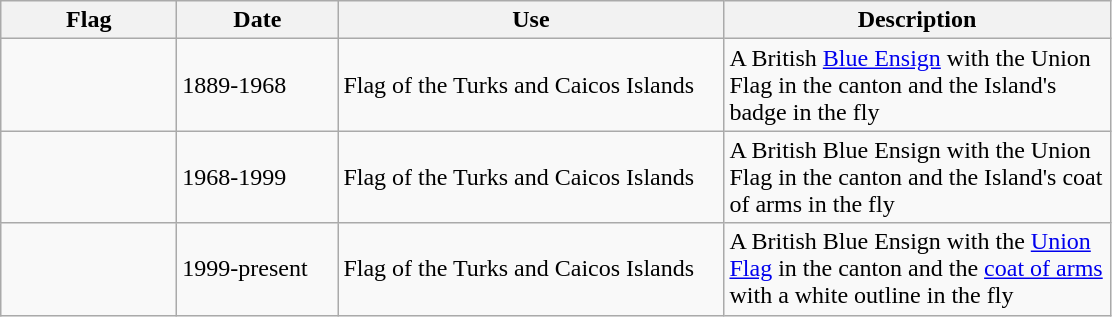<table class="wikitable">
<tr>
<th width="110">Flag</th>
<th width="100">Date</th>
<th width="250">Use</th>
<th width="250">Description</th>
</tr>
<tr>
<td></td>
<td>1889-1968</td>
<td>Flag of the Turks and Caicos Islands</td>
<td>A British <a href='#'>Blue Ensign</a> with the Union Flag in the canton and the Island's badge in the fly</td>
</tr>
<tr>
<td></td>
<td>1968-1999</td>
<td>Flag of the Turks and Caicos Islands</td>
<td>A British Blue Ensign with the Union Flag in the canton and the Island's coat of arms in the fly</td>
</tr>
<tr>
<td></td>
<td>1999-present</td>
<td>Flag of the Turks and Caicos Islands</td>
<td>A British Blue Ensign with the <a href='#'>Union Flag</a> in the canton and the <a href='#'>coat of arms</a> with a white outline in the fly</td>
</tr>
</table>
